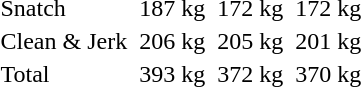<table>
<tr>
<td>Snatch</td>
<td></td>
<td>187 kg</td>
<td></td>
<td>172 kg</td>
<td></td>
<td>172 kg</td>
</tr>
<tr>
<td>Clean & Jerk</td>
<td></td>
<td>206 kg</td>
<td></td>
<td>205 kg</td>
<td></td>
<td>201 kg</td>
</tr>
<tr>
<td>Total</td>
<td></td>
<td>393 kg</td>
<td></td>
<td>372 kg</td>
<td></td>
<td>370 kg</td>
</tr>
</table>
